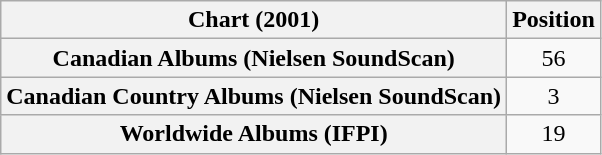<table class="wikitable plainrowheaders">
<tr>
<th>Chart (2001)</th>
<th>Position</th>
</tr>
<tr>
<th scope="row">Canadian Albums (Nielsen SoundScan)</th>
<td align=center>56</td>
</tr>
<tr>
<th scope="row">Canadian Country Albums (Nielsen SoundScan)</th>
<td align=center>3</td>
</tr>
<tr>
<th scope="row">Worldwide Albums (IFPI)</th>
<td style="text-align:center;">19</td>
</tr>
</table>
